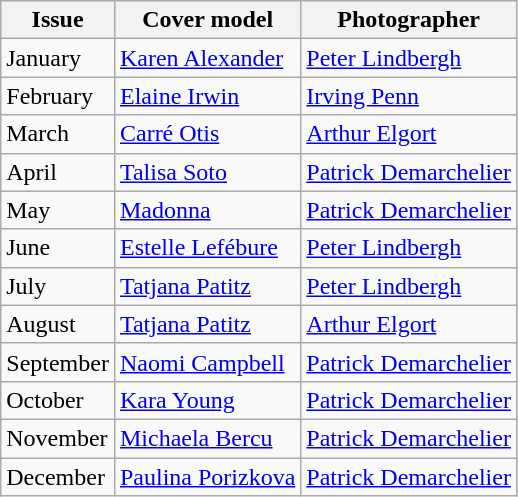<table class="sortable wikitable">
<tr>
<th>Issue</th>
<th>Cover model</th>
<th>Photographer</th>
</tr>
<tr>
<td>January</td>
<td><a href='#'>Karen Alexander</a></td>
<td><a href='#'>Peter Lindbergh</a></td>
</tr>
<tr>
<td>February</td>
<td><a href='#'>Elaine Irwin</a></td>
<td><a href='#'>Irving Penn</a></td>
</tr>
<tr>
<td>March</td>
<td><a href='#'>Carré Otis</a></td>
<td><a href='#'>Arthur Elgort</a></td>
</tr>
<tr>
<td>April</td>
<td><a href='#'>Talisa Soto</a></td>
<td><a href='#'>Patrick Demarchelier</a></td>
</tr>
<tr>
<td>May</td>
<td><a href='#'>Madonna</a></td>
<td><a href='#'>Patrick Demarchelier</a></td>
</tr>
<tr>
<td>June</td>
<td><a href='#'>Estelle Lefébure</a></td>
<td><a href='#'>Peter Lindbergh</a></td>
</tr>
<tr>
<td>July</td>
<td><a href='#'>Tatjana Patitz</a></td>
<td><a href='#'>Peter Lindbergh</a></td>
</tr>
<tr>
<td>August</td>
<td><a href='#'>Tatjana Patitz</a></td>
<td><a href='#'>Arthur Elgort</a></td>
</tr>
<tr>
<td>September</td>
<td><a href='#'>Naomi Campbell</a></td>
<td><a href='#'>Patrick Demarchelier</a></td>
</tr>
<tr>
<td>October</td>
<td><a href='#'>Kara Young</a></td>
<td><a href='#'>Patrick Demarchelier</a></td>
</tr>
<tr>
<td>November</td>
<td><a href='#'>Michaela Bercu</a></td>
<td><a href='#'>Patrick Demarchelier</a></td>
</tr>
<tr>
<td>December</td>
<td><a href='#'>Paulina Porizkova</a></td>
<td><a href='#'>Patrick Demarchelier</a></td>
</tr>
</table>
